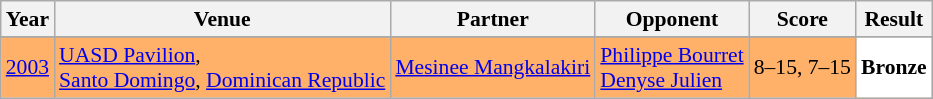<table class="sortable wikitable" style="font-size: 90%;">
<tr>
<th>Year</th>
<th>Venue</th>
<th>Partner</th>
<th>Opponent</th>
<th>Score</th>
<th>Result</th>
</tr>
<tr>
</tr>
<tr style="background:#FFB069">
<td align="center"><a href='#'>2003</a></td>
<td align="left"><a href='#'>UASD Pavilion</a>,<br><a href='#'>Santo Domingo</a>, <a href='#'>Dominican Republic</a></td>
<td align="left"> <a href='#'>Mesinee Mangkalakiri</a></td>
<td align="left"> <a href='#'>Philippe Bourret</a><br> <a href='#'>Denyse Julien</a></td>
<td align="left">8–15, 7–15</td>
<td style="text-align:left; background:white"> <strong>Bronze</strong></td>
</tr>
</table>
